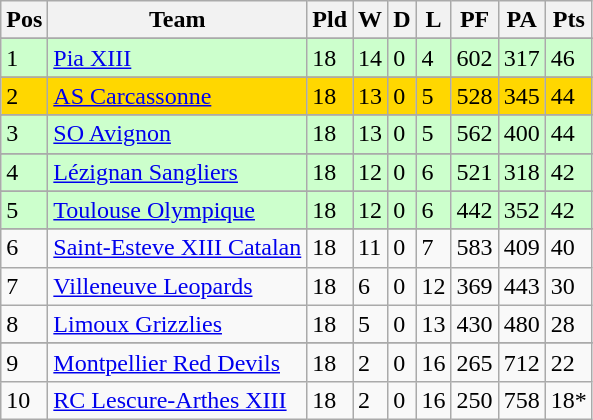<table class="wikitable">
<tr>
<th>Pos</th>
<th>Team</th>
<th>Pld</th>
<th>W</th>
<th>D</th>
<th>L</th>
<th>PF</th>
<th>PA</th>
<th>Pts</th>
</tr>
<tr>
</tr>
<tr style="background: #ccffcc;">
<td>1</td>
<td> <a href='#'>Pia XIII</a></td>
<td>18</td>
<td>14</td>
<td>0</td>
<td>4</td>
<td>602</td>
<td>317</td>
<td>46</td>
</tr>
<tr>
</tr>
<tr style="background:gold;">
<td>2</td>
<td> <a href='#'>AS Carcassonne</a></td>
<td>18</td>
<td>13</td>
<td>0</td>
<td>5</td>
<td>528</td>
<td>345</td>
<td>44</td>
</tr>
<tr>
</tr>
<tr style="background: #ccffcc;">
<td>3</td>
<td> <a href='#'>SO Avignon</a></td>
<td>18</td>
<td>13</td>
<td>0</td>
<td>5</td>
<td>562</td>
<td>400</td>
<td>44</td>
</tr>
<tr>
</tr>
<tr style="background: #ccffcc;">
<td>4</td>
<td> <a href='#'>Lézignan Sangliers</a></td>
<td>18</td>
<td>12</td>
<td>0</td>
<td>6</td>
<td>521</td>
<td>318</td>
<td>42</td>
</tr>
<tr>
</tr>
<tr style="background: #ccffcc;">
<td>5</td>
<td> <a href='#'>Toulouse Olympique</a></td>
<td>18</td>
<td>12</td>
<td>0</td>
<td>6</td>
<td>442</td>
<td>352</td>
<td>42</td>
</tr>
<tr>
</tr>
<tr style"background: #ccffcc;">
<td>6</td>
<td> <a href='#'>Saint-Esteve XIII Catalan</a></td>
<td>18</td>
<td>11</td>
<td>0</td>
<td>7</td>
<td>583</td>
<td>409</td>
<td>40</td>
</tr>
<tr>
<td>7</td>
<td> <a href='#'>Villeneuve Leopards</a></td>
<td>18</td>
<td>6</td>
<td>0</td>
<td>12</td>
<td>369</td>
<td>443</td>
<td>30</td>
</tr>
<tr>
<td>8</td>
<td> <a href='#'>Limoux Grizzlies</a></td>
<td>18</td>
<td>5</td>
<td>0</td>
<td>13</td>
<td>430</td>
<td>480</td>
<td>28</td>
</tr>
<tr>
</tr>
<tr style"background: #ccccff;">
<td>9</td>
<td> <a href='#'>Montpellier Red Devils</a></td>
<td>18</td>
<td>2</td>
<td>0</td>
<td>16</td>
<td>265</td>
<td>712</td>
<td>22</td>
</tr>
<tr>
<td>10</td>
<td> <a href='#'>RC Lescure-Arthes XIII</a></td>
<td>18</td>
<td>2</td>
<td>0</td>
<td>16</td>
<td>250</td>
<td>758</td>
<td>18*</td>
</tr>
</table>
